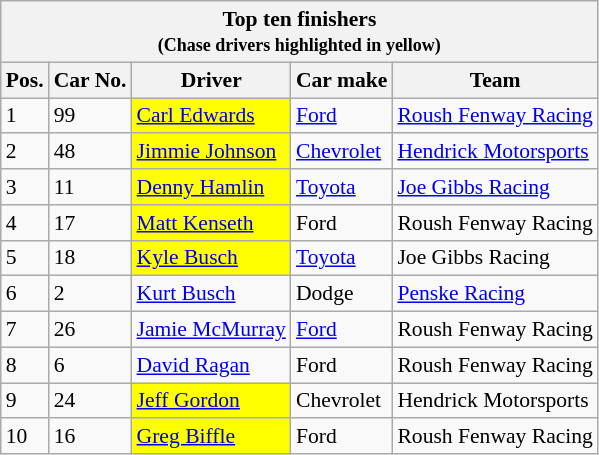<table class="wikitable" style="font-size:90%;">
<tr>
<th colspan="9">Top ten finishers<br><small>(Chase drivers highlighted in yellow)</small></th>
</tr>
<tr>
<th>Pos.</th>
<th>Car No.</th>
<th>Driver</th>
<th>Car make</th>
<th>Team</th>
</tr>
<tr>
<td>1</td>
<td>99</td>
<td style="background:yellow;"><a href='#'>Carl Edwards</a></td>
<td><a href='#'>Ford</a></td>
<td><a href='#'>Roush Fenway Racing</a></td>
</tr>
<tr>
<td>2</td>
<td>48</td>
<td style="background:yellow;"><a href='#'>Jimmie Johnson</a></td>
<td><a href='#'>Chevrolet</a></td>
<td><a href='#'>Hendrick Motorsports</a></td>
</tr>
<tr>
<td>3</td>
<td>11</td>
<td style="background:yellow;"><a href='#'>Denny Hamlin</a></td>
<td><a href='#'>Toyota</a></td>
<td><a href='#'>Joe Gibbs Racing</a></td>
</tr>
<tr>
<td>4</td>
<td>17</td>
<td style="background:yellow;"><a href='#'>Matt Kenseth</a></td>
<td>Ford</td>
<td>Roush Fenway Racing</td>
</tr>
<tr>
<td>5</td>
<td>18</td>
<td style="background:yellow;"><a href='#'>Kyle Busch</a></td>
<td><a href='#'>Toyota</a></td>
<td>Joe Gibbs Racing</td>
</tr>
<tr>
<td>6</td>
<td>2</td>
<td><a href='#'>Kurt Busch</a></td>
<td>Dodge</td>
<td><a href='#'>Penske Racing</a></td>
</tr>
<tr>
<td>7</td>
<td>26</td>
<td><a href='#'>Jamie McMurray</a></td>
<td><a href='#'>Ford</a></td>
<td>Roush Fenway Racing</td>
</tr>
<tr>
<td>8</td>
<td>6</td>
<td><a href='#'>David Ragan</a></td>
<td>Ford</td>
<td>Roush Fenway Racing</td>
</tr>
<tr>
<td>9</td>
<td>24</td>
<td style="background:yellow;"><a href='#'>Jeff Gordon</a></td>
<td>Chevrolet</td>
<td>Hendrick Motorsports</td>
</tr>
<tr>
<td>10</td>
<td>16</td>
<td style="background:yellow;"><a href='#'>Greg Biffle</a></td>
<td>Ford</td>
<td>Roush Fenway Racing</td>
</tr>
</table>
